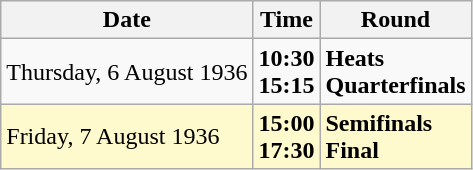<table class="wikitable">
<tr>
<th>Date</th>
<th>Time</th>
<th>Round</th>
</tr>
<tr>
<td>Thursday, 6 August 1936</td>
<td><strong>10:30</strong> <br> <strong>15:15</strong></td>
<td><strong>Heats</strong> <br> <strong>Quarterfinals</strong></td>
</tr>
<tr>
<td style=background:lemonchiffon>Friday, 7 August 1936</td>
<td style=background:lemonchiffon><strong>15:00</strong> <br> <strong>17:30</strong></td>
<td style=background:lemonchiffon><strong>Semifinals</strong> <br> <strong>Final</strong></td>
</tr>
</table>
